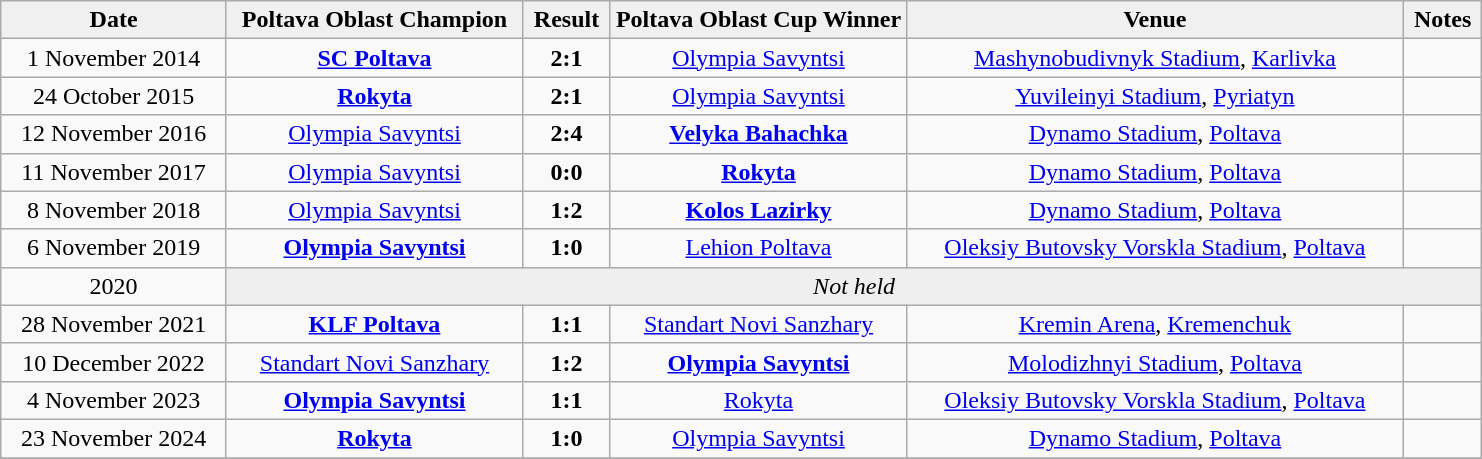<table class="wikitable" style="text-align:center;">
<tr>
<th style="text-align: center; background:#f0f0f0;">Date</th>
<th style="text-align: center; background:#f0f0f0;" width="20%">Poltava Oblast Champion</th>
<th style="text-align: center; background:#f0f0f0;">Result</th>
<th style="text-align: center; background:#f0f0f0;" width="20%">Poltava Oblast Cup Winner</th>
<th style="text-align: center; background:#f0f0f0;">Venue</th>
<th style="text-align: center; background:#f0f0f0;">Notes</th>
</tr>
<tr>
<td>1 November 2014</td>
<td><strong><a href='#'>SC Poltava</a></strong></td>
<td><strong>2:1</strong></td>
<td><a href='#'>Olympia Savyntsi</a></td>
<td><a href='#'>Mashynobudivnyk Stadium</a>, <a href='#'>Karlivka</a></td>
<td></td>
</tr>
<tr>
<td>24 October 2015</td>
<td><strong><a href='#'>Rokyta</a></strong></td>
<td><strong>2:1</strong></td>
<td><a href='#'>Olympia Savyntsi</a></td>
<td><a href='#'>Yuvileinyi Stadium</a>, <a href='#'>Pyriatyn</a></td>
<td></td>
</tr>
<tr>
<td>12 November 2016</td>
<td><a href='#'>Olympia Savyntsi</a></td>
<td><strong>2:4</strong></td>
<td><strong><a href='#'>Velyka Bahachka</a></strong></td>
<td><a href='#'>Dynamo Stadium</a>, <a href='#'>Poltava</a></td>
<td></td>
</tr>
<tr>
<td>11 November 2017</td>
<td><a href='#'>Olympia Savyntsi</a></td>
<td><strong>0:0</strong> </td>
<td><strong><a href='#'>Rokyta</a></strong></td>
<td><a href='#'>Dynamo Stadium</a>, <a href='#'>Poltava</a></td>
<td></td>
</tr>
<tr>
<td>8 November 2018</td>
<td><a href='#'>Olympia Savyntsi</a></td>
<td><strong>1:2</strong></td>
<td><strong><a href='#'>Kolos Lazirky</a></strong></td>
<td><a href='#'>Dynamo Stadium</a>, <a href='#'>Poltava</a></td>
<td></td>
</tr>
<tr>
<td>6 November 2019</td>
<td><strong><a href='#'>Olympia Savyntsi</a></strong></td>
<td><strong>1:0</strong></td>
<td><a href='#'>Lehion Poltava</a></td>
<td><a href='#'>Oleksiy Butovsky Vorskla Stadium</a>, <a href='#'>Poltava</a></td>
<td></td>
</tr>
<tr>
<td style="text-align:center">2020</td>
<td colspan=5 align=center style="background:#efefef"><em>Not held</em></td>
</tr>
<tr>
<td>28 November 2021</td>
<td><strong><a href='#'>KLF Poltava</a></strong></td>
<td><strong>1:1</strong> </td>
<td><a href='#'>Standart Novi Sanzhary</a></td>
<td><a href='#'>Kremin Arena</a>, <a href='#'>Kremenchuk</a></td>
<td></td>
</tr>
<tr>
<td>10 December 2022</td>
<td><a href='#'>Standart Novi Sanzhary</a></td>
<td><strong>1:2</strong></td>
<td><strong><a href='#'>Olympia Savyntsi</a></strong></td>
<td><a href='#'>Molodizhnyi Stadium</a>, <a href='#'>Poltava</a></td>
<td></td>
</tr>
<tr>
<td>4 November 2023</td>
<td><strong><a href='#'>Olympia Savyntsi</a></strong></td>
<td><strong>1:1</strong> </td>
<td><a href='#'>Rokyta</a></td>
<td><a href='#'>Oleksiy Butovsky Vorskla Stadium</a>, <a href='#'>Poltava</a></td>
<td></td>
</tr>
<tr>
<td>23 November 2024</td>
<td><strong><a href='#'>Rokyta</a></strong></td>
<td><strong>1:0</strong></td>
<td><a href='#'>Olympia Savyntsi</a></td>
<td><a href='#'>Dynamo Stadium</a>, <a href='#'>Poltava</a></td>
<td></td>
</tr>
<tr>
</tr>
</table>
